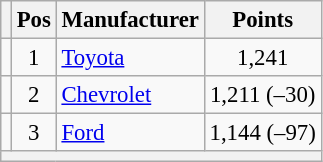<table class="wikitable" style="font-size: 95%;">
<tr>
<th></th>
<th>Pos</th>
<th>Manufacturer</th>
<th>Points</th>
</tr>
<tr>
<td align="left"></td>
<td style="text-align:center;">1</td>
<td><a href='#'>Toyota</a></td>
<td style="text-align:center;">1,241</td>
</tr>
<tr>
<td align="left"></td>
<td style="text-align:center;">2</td>
<td><a href='#'>Chevrolet</a></td>
<td style="text-align:center;">1,211 (–30)</td>
</tr>
<tr>
<td align="left"></td>
<td style="text-align:center;">3</td>
<td><a href='#'>Ford</a></td>
<td style="text-align:center;">1,144 (–97)</td>
</tr>
<tr class="sortbottom">
<th colspan="9"></th>
</tr>
</table>
